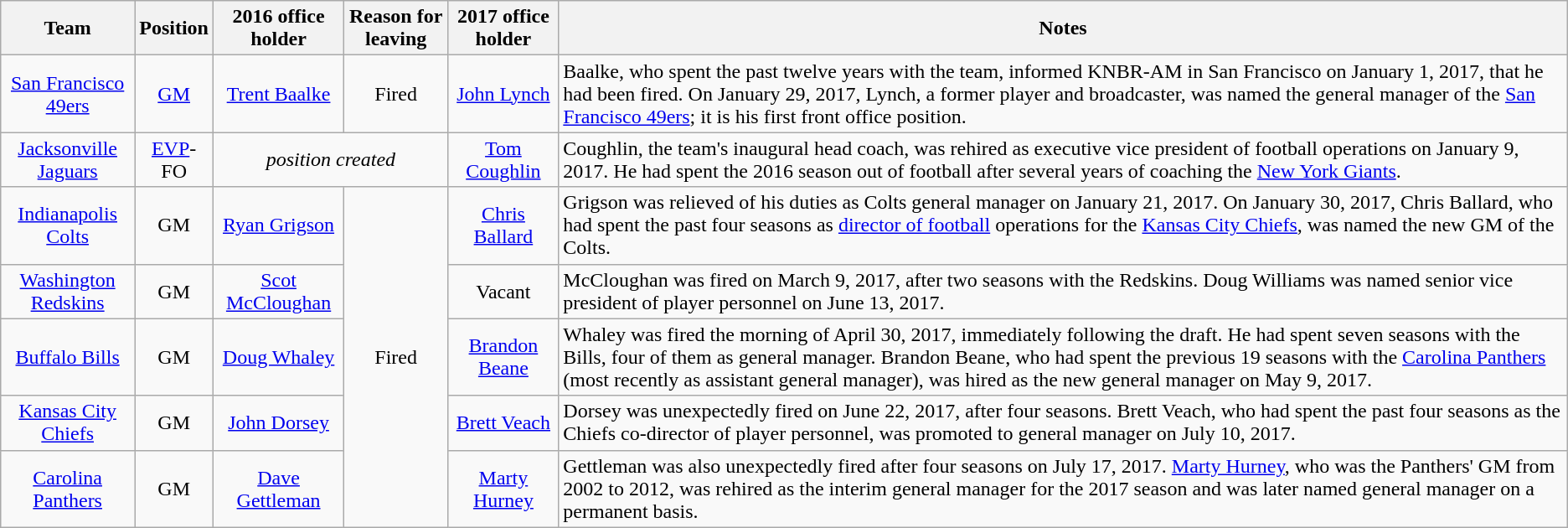<table class="wikitable">
<tr>
<th>Team</th>
<th>Position</th>
<th>2016 office holder</th>
<th>Reason for leaving</th>
<th>2017 office holder</th>
<th>Notes</th>
</tr>
<tr>
<td style="text-align:center;"><a href='#'>San Francisco 49ers</a></td>
<td style="text-align:center;"><a href='#'>GM</a></td>
<td style="text-align:center;"><a href='#'>Trent Baalke</a></td>
<td style="text-align:center;">Fired</td>
<td style="text-align:center;"><a href='#'>John Lynch</a></td>
<td>Baalke, who spent the past twelve years with the team, informed KNBR-AM in San Francisco on January 1, 2017, that he had been fired. On January 29, 2017, Lynch, a former player and broadcaster, was named the general manager of the <a href='#'>San Francisco 49ers</a>; it is his first front office position.</td>
</tr>
<tr>
<td style="text-align:center;"><a href='#'>Jacksonville Jaguars</a></td>
<td style="text-align:center;"><a href='#'>EVP</a>-FO</td>
<td style="text-align:center;" colspan=2><em>position created</em></td>
<td style="text-align:center;"><a href='#'>Tom Coughlin</a></td>
<td>Coughlin, the team's inaugural head coach, was rehired as executive vice president of football operations on January 9, 2017. He had spent the 2016 season out of football after several years of coaching the <a href='#'>New York Giants</a>.</td>
</tr>
<tr>
<td style="text-align:center;"><a href='#'>Indianapolis Colts</a></td>
<td style="text-align:center;">GM</td>
<td style="text-align:center;"><a href='#'>Ryan Grigson</a></td>
<td rowspan=5 style="text-align:center;">Fired</td>
<td style="text-align:center;"><a href='#'>Chris Ballard</a></td>
<td>Grigson was relieved of his duties as Colts general manager on January 21, 2017. On January 30, 2017, Chris Ballard, who had spent the past four seasons as <a href='#'>director of football</a> operations for the <a href='#'>Kansas City Chiefs</a>, was named the new GM of the Colts.</td>
</tr>
<tr>
<td style="text-align:center;"><a href='#'>Washington Redskins</a></td>
<td style="text-align:center;">GM</td>
<td style="text-align:center;"><a href='#'>Scot McCloughan</a></td>
<td style="text-align:center;">Vacant</td>
<td>McCloughan was fired on March 9, 2017, after two seasons with the Redskins. Doug Williams was named senior vice president of player personnel on June 13, 2017.</td>
</tr>
<tr>
<td style="text-align:center;"><a href='#'>Buffalo Bills</a></td>
<td style="text-align:center;">GM</td>
<td style="text-align:center;"><a href='#'>Doug Whaley</a></td>
<td style="text-align:center;"><a href='#'>Brandon Beane</a></td>
<td>Whaley was fired the morning of April 30, 2017, immediately following the draft. He had spent seven seasons with the Bills, four of them as general manager. Brandon Beane, who had spent the previous 19 seasons with the <a href='#'>Carolina Panthers</a> (most recently as assistant general manager), was hired as the new general manager on May 9, 2017.</td>
</tr>
<tr>
<td style="text-align:center;"><a href='#'>Kansas City Chiefs</a></td>
<td style="text-align:center;">GM</td>
<td style="text-align:center;"><a href='#'>John Dorsey</a></td>
<td style="text-align:center;"><a href='#'>Brett Veach</a></td>
<td>Dorsey was unexpectedly fired on June 22, 2017, after four seasons. Brett Veach, who had spent the past four seasons as the Chiefs co-director of player personnel, was promoted to general manager on July 10, 2017.</td>
</tr>
<tr>
<td style="text-align:center;"><a href='#'>Carolina Panthers</a></td>
<td style="text-align:center;">GM</td>
<td style="text-align:center;"><a href='#'>Dave Gettleman</a></td>
<td style="text-align:center;"><a href='#'>Marty Hurney</a></td>
<td>Gettleman was also unexpectedly fired after four seasons on July 17, 2017. <a href='#'>Marty Hurney</a>, who was the Panthers' GM from 2002 to 2012, was rehired as the interim general manager for the 2017 season and was later named general manager on a permanent basis.</td>
</tr>
</table>
